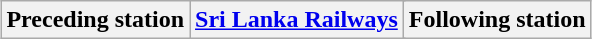<table class="wikitable" style="margin: 0.5em auto; text-align: center;">
<tr>
<th>Preceding station</th>
<th colspan="3"><strong><a href='#'>Sri Lanka Railways</a></strong></th>
<th>Following station<br></th>
</tr>
</table>
